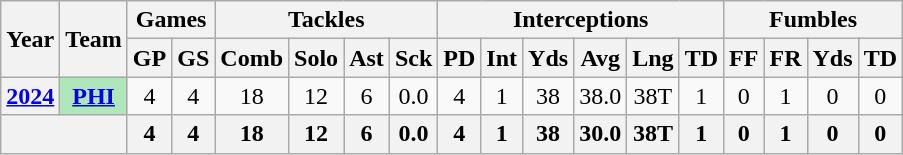<table class="wikitable" style="text-align:center">
<tr>
<th rowspan="2">Year</th>
<th rowspan="2">Team</th>
<th colspan="2">Games</th>
<th colspan="4">Tackles</th>
<th colspan="6">Interceptions</th>
<th colspan="4">Fumbles</th>
</tr>
<tr>
<th>GP</th>
<th>GS</th>
<th>Comb</th>
<th>Solo</th>
<th>Ast</th>
<th>Sck</th>
<th>PD</th>
<th>Int</th>
<th>Yds</th>
<th>Avg</th>
<th>Lng</th>
<th>TD</th>
<th>FF</th>
<th>FR</th>
<th>Yds</th>
<th>TD</th>
</tr>
<tr>
<th><a href='#'>2024</a></th>
<th style="background:#afe6ba;"><a href='#'>PHI</a></th>
<td>4</td>
<td>4</td>
<td>18</td>
<td>12</td>
<td>6</td>
<td>0.0</td>
<td>4</td>
<td>1</td>
<td>38</td>
<td>38.0</td>
<td>38T</td>
<td>1</td>
<td>0</td>
<td>1</td>
<td>0</td>
<td>0</td>
</tr>
<tr>
<th colspan="2"></th>
<th>4</th>
<th>4</th>
<th>18</th>
<th>12</th>
<th>6</th>
<th>0.0</th>
<th>4</th>
<th>1</th>
<th>38</th>
<th>30.0</th>
<th>38T</th>
<th>1</th>
<th>0</th>
<th>1</th>
<th>0</th>
<th>0</th>
</tr>
</table>
